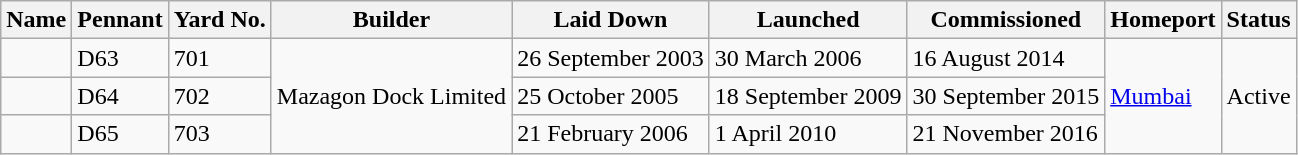<table class="wikitable">
<tr>
<th>Name</th>
<th>Pennant</th>
<th>Yard No.</th>
<th>Builder</th>
<th>Laid Down</th>
<th>Launched</th>
<th>Commissioned</th>
<th>Homeport</th>
<th>Status</th>
</tr>
<tr>
<td></td>
<td>D63</td>
<td>701</td>
<td rowspan=3>Mazagon Dock Limited</td>
<td>26 September 2003</td>
<td>30 March 2006</td>
<td>16 August 2014</td>
<td rowspan="3"><a href='#'>Mumbai</a></td>
<td rowspan="3">Active</td>
</tr>
<tr>
<td></td>
<td>D64</td>
<td>702</td>
<td>25 October 2005</td>
<td>18 September 2009</td>
<td>30 September 2015</td>
</tr>
<tr>
<td></td>
<td>D65</td>
<td>703</td>
<td>21 February 2006</td>
<td>1 April 2010</td>
<td>21 November 2016</td>
</tr>
</table>
